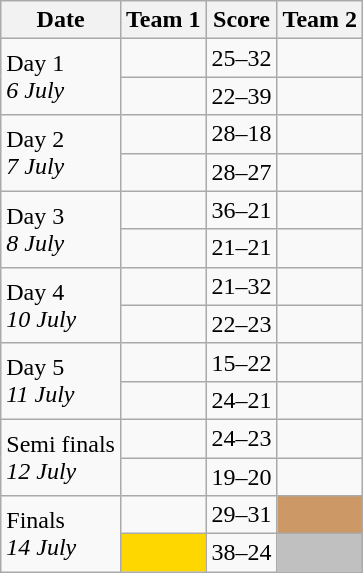<table class="wikitable">
<tr>
<th>Date</th>
<th>Team 1</th>
<th>Score</th>
<th>Team 2</th>
</tr>
<tr>
<td rowspan=2>Day 1<br><em>6 July</em></td>
<td align=right></td>
<td>25–32</td>
<td></td>
</tr>
<tr>
<td align=right></td>
<td>22–39</td>
<td></td>
</tr>
<tr>
<td rowspan=2>Day 2<br><em>7 July</em></td>
<td align=right></td>
<td>28–18</td>
<td></td>
</tr>
<tr>
<td align=right></td>
<td>28–27</td>
<td></td>
</tr>
<tr>
<td rowspan=2>Day 3<br><em>8 July</em></td>
<td align=right></td>
<td>36–21</td>
<td></td>
</tr>
<tr>
<td align=right></td>
<td>21–21</td>
<td></td>
</tr>
<tr>
<td rowspan=2>Day 4<br><em>10 July</em></td>
<td align=right></td>
<td>21–32</td>
<td></td>
</tr>
<tr>
<td align=right></td>
<td>22–23</td>
<td></td>
</tr>
<tr>
<td rowspan=2>Day 5<br><em>11 July</em></td>
<td align=right></td>
<td>15–22</td>
<td></td>
</tr>
<tr>
<td align=right></td>
<td>24–21</td>
<td></td>
</tr>
<tr>
<td rowspan=2>Semi finals<br><em>12 July</em></td>
<td align=right></td>
<td>24–23</td>
<td></td>
</tr>
<tr>
<td align=right></td>
<td>19–20</td>
<td></td>
</tr>
<tr>
<td rowspan=2>Finals<br><em>14 July</em></td>
<td align=right></td>
<td>29–31</td>
<td bgcolor="#c96"></td>
</tr>
<tr>
<td align=right bgcolor="gold"></td>
<td>38–24</td>
<td bgcolor="silver"></td>
</tr>
</table>
